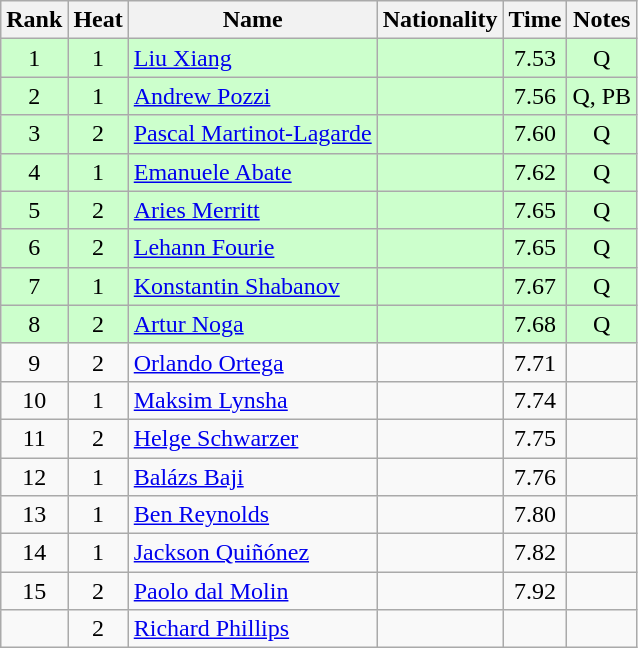<table class="wikitable sortable" style="text-align:center">
<tr>
<th>Rank</th>
<th>Heat</th>
<th>Name</th>
<th>Nationality</th>
<th>Time</th>
<th>Notes</th>
</tr>
<tr bgcolor=ccffcc>
<td>1</td>
<td>1</td>
<td align=left><a href='#'>Liu Xiang</a></td>
<td align=left></td>
<td>7.53</td>
<td>Q</td>
</tr>
<tr bgcolor=ccffcc>
<td>2</td>
<td>1</td>
<td align=left><a href='#'>Andrew Pozzi</a></td>
<td align=left></td>
<td>7.56</td>
<td>Q, PB</td>
</tr>
<tr bgcolor=ccffcc>
<td>3</td>
<td>2</td>
<td align=left><a href='#'>Pascal Martinot-Lagarde</a></td>
<td align=left></td>
<td>7.60</td>
<td>Q</td>
</tr>
<tr bgcolor=ccffcc>
<td>4</td>
<td>1</td>
<td align=left><a href='#'>Emanuele Abate</a></td>
<td align=left></td>
<td>7.62</td>
<td>Q</td>
</tr>
<tr bgcolor=ccffcc>
<td>5</td>
<td>2</td>
<td align=left><a href='#'>Aries Merritt</a></td>
<td align=left></td>
<td>7.65</td>
<td>Q</td>
</tr>
<tr bgcolor=ccffcc>
<td>6</td>
<td>2</td>
<td align=left><a href='#'>Lehann Fourie</a></td>
<td align=left></td>
<td>7.65</td>
<td>Q</td>
</tr>
<tr bgcolor=ccffcc>
<td>7</td>
<td>1</td>
<td align=left><a href='#'>Konstantin Shabanov</a></td>
<td align=left></td>
<td>7.67</td>
<td>Q</td>
</tr>
<tr bgcolor=ccffcc>
<td>8</td>
<td>2</td>
<td align=left><a href='#'>Artur Noga</a></td>
<td align=left></td>
<td>7.68</td>
<td>Q</td>
</tr>
<tr>
<td>9</td>
<td>2</td>
<td align=left><a href='#'>Orlando Ortega</a></td>
<td align=left></td>
<td>7.71</td>
<td></td>
</tr>
<tr>
<td>10</td>
<td>1</td>
<td align=left><a href='#'>Maksim Lynsha</a></td>
<td align=left></td>
<td>7.74</td>
<td></td>
</tr>
<tr>
<td>11</td>
<td>2</td>
<td align=left><a href='#'>Helge Schwarzer</a></td>
<td align=left></td>
<td>7.75</td>
<td></td>
</tr>
<tr>
<td>12</td>
<td>1</td>
<td align=left><a href='#'>Balázs Baji</a></td>
<td align=left></td>
<td>7.76</td>
<td></td>
</tr>
<tr>
<td>13</td>
<td>1</td>
<td align=left><a href='#'>Ben Reynolds</a></td>
<td align=left></td>
<td>7.80</td>
<td></td>
</tr>
<tr>
<td>14</td>
<td>1</td>
<td align=left><a href='#'>Jackson Quiñónez</a></td>
<td align=left></td>
<td>7.82</td>
<td></td>
</tr>
<tr>
<td>15</td>
<td>2</td>
<td align=left><a href='#'>Paolo dal Molin</a></td>
<td align=left></td>
<td>7.92</td>
<td></td>
</tr>
<tr>
<td></td>
<td>2</td>
<td align=left><a href='#'>Richard Phillips</a></td>
<td align=left></td>
<td></td>
<td></td>
</tr>
</table>
